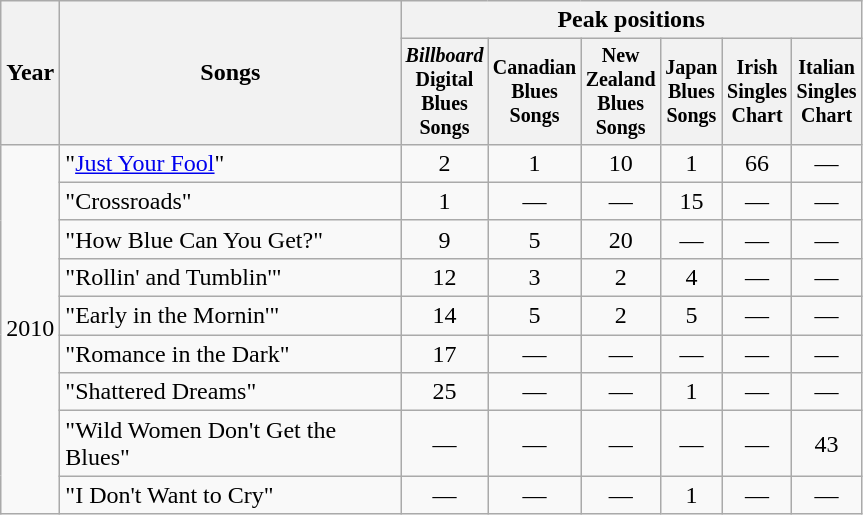<table class="wikitable"  >
<tr>
<th rowspan=2>Year</th>
<th style="width:220px;" rowspan="2">Songs</th>
<th colspan=6>Peak positions</th>
</tr>
<tr style="font-size:smaller;">
<th width="35"><em>Billboard</em> Digital Blues Songs</th>
<th width="35">Canadian Blues Songs</th>
<th width="35">New Zealand Blues Songs</th>
<th width="35">Japan Blues Songs</th>
<th width="35">Irish Singles Chart</th>
<th width="35">Italian Singles Chart</th>
</tr>
<tr style="text-align:center;">
<td style="text-align:left;" rowspan="9">2010</td>
<td align="left">"<a href='#'>Just Your Fool</a>"</td>
<td>2</td>
<td>1</td>
<td>10</td>
<td>1</td>
<td>66</td>
<td>—</td>
</tr>
<tr style="text-align:center;">
<td align="left">"Crossroads"</td>
<td>1</td>
<td>—</td>
<td>—</td>
<td>15</td>
<td>—</td>
<td>—</td>
</tr>
<tr style="text-align:center;">
<td align="left">"How Blue Can You Get?"</td>
<td>9</td>
<td>5</td>
<td>20</td>
<td>—</td>
<td>—</td>
<td>—</td>
</tr>
<tr style="text-align:center;">
<td align="left">"Rollin' and Tumblin'"</td>
<td>12</td>
<td>3</td>
<td>2</td>
<td>4</td>
<td>—</td>
<td>—</td>
</tr>
<tr style="text-align:center;">
<td align="left">"Early in the Mornin'"</td>
<td>14</td>
<td>5</td>
<td>2</td>
<td>5</td>
<td>—</td>
<td>—</td>
</tr>
<tr style="text-align:center;">
<td align="left">"Romance in the Dark"</td>
<td>17</td>
<td>—</td>
<td>—</td>
<td>—</td>
<td>—</td>
<td>—</td>
</tr>
<tr style="text-align:center;">
<td align="left">"Shattered Dreams"</td>
<td>25</td>
<td>—</td>
<td>—</td>
<td>1</td>
<td>—</td>
<td>—</td>
</tr>
<tr style="text-align:center;">
<td align="left">"Wild Women Don't Get the Blues"</td>
<td>—</td>
<td>—</td>
<td>—</td>
<td>—</td>
<td>—</td>
<td>43</td>
</tr>
<tr style="text-align:center;">
<td align="left">"I Don't Want to Cry"</td>
<td>—</td>
<td>—</td>
<td>—</td>
<td>1</td>
<td>—</td>
<td>—</td>
</tr>
</table>
